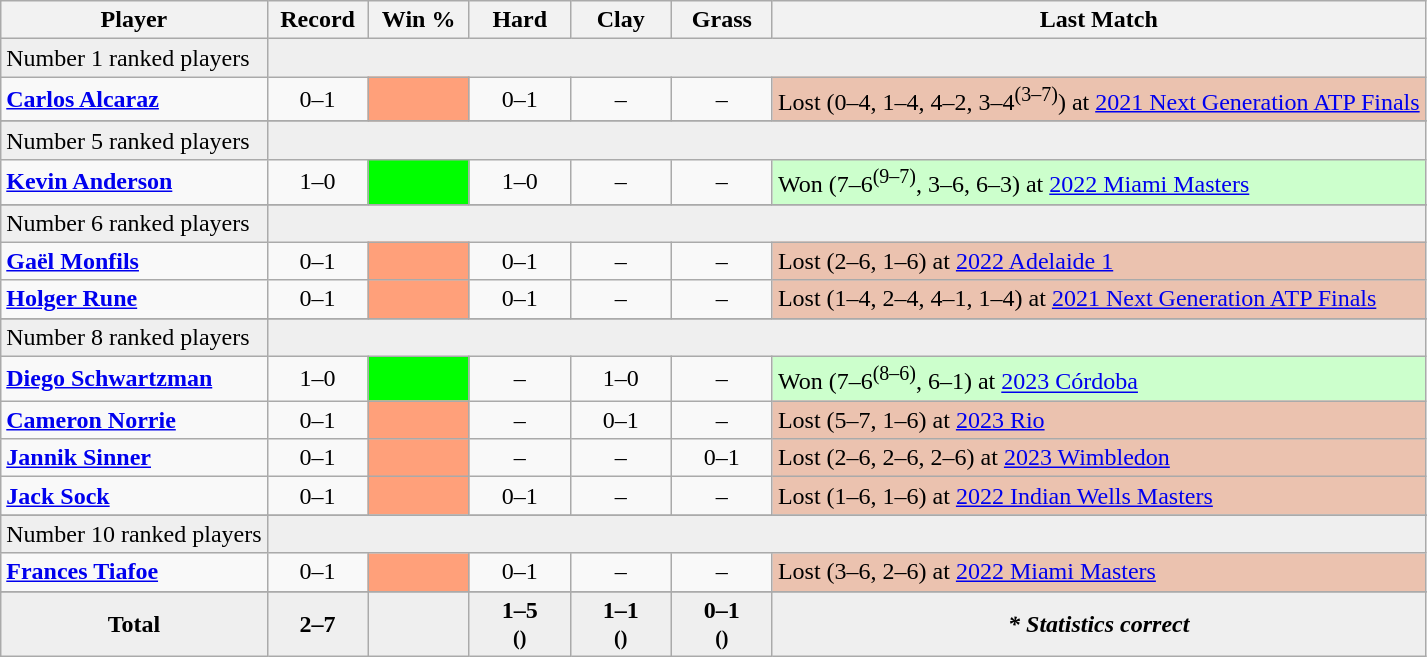<table class="wikitable sortable nowrap" style=text-align:center>
<tr>
<th>Player</th>
<th width=60>Record</th>
<th width=60>Win %</th>
<th width=60>Hard</th>
<th width=60>Clay</th>
<th width=60>Grass</th>
<th>Last Match</th>
</tr>
<tr style=background:#efefef>
<td align=left>Number 1 ranked players</td>
<td colspan=6></td>
</tr>
<tr>
<td align=left> <strong><a href='#'>Carlos Alcaraz</a></strong></td>
<td>0–1</td>
<td bgcolor=ffa07a></td>
<td>0–1</td>
<td>–</td>
<td>–</td>
<td style=background:#ebc2af;text-align:left>Lost (0–4, 1–4, 4–2, 3–4<sup>(3–7)</sup>) at <a href='#'>2021 Next Generation ATP Finals</a></td>
</tr>
<tr>
</tr>
<tr style=background:#efefef>
<td align=left>Number 5 ranked players</td>
<td colspan=6></td>
</tr>
<tr>
<td align=left> <strong><a href='#'>Kevin Anderson</a></strong></td>
<td>1–0</td>
<td bgcolor=lime></td>
<td>1–0</td>
<td>–</td>
<td>–</td>
<td style=background:#cfc;text-align:left>Won (7–6<sup>(9–7)</sup>, 3–6, 6–3) at <a href='#'>2022 Miami Masters</a></td>
</tr>
<tr>
</tr>
<tr style=background:#efefef>
<td align=left>Number 6 ranked players</td>
<td colspan=6></td>
</tr>
<tr>
<td align=left> <strong><a href='#'>Gaël Monfils</a></strong></td>
<td>0–1</td>
<td bgcolor=ffa07a></td>
<td>0–1</td>
<td>–</td>
<td>–</td>
<td style=background:#ebc2af;text-align:left>Lost (2–6, 1–6) at <a href='#'>2022 Adelaide 1</a></td>
</tr>
<tr>
<td align=left> <strong><a href='#'>Holger Rune</a></strong></td>
<td>0–1</td>
<td bgcolor=ffa07a></td>
<td>0–1</td>
<td>–</td>
<td>–</td>
<td style=background:#ebc2af;text-align:left>Lost (1–4, 2–4, 4–1, 1–4) at <a href='#'>2021 Next Generation ATP Finals</a></td>
</tr>
<tr>
</tr>
<tr style=background:#efefef>
<td align=left>Number 8 ranked players</td>
<td colspan=6></td>
</tr>
<tr>
<td align=left> <strong><a href='#'>Diego Schwartzman</a></strong></td>
<td>1–0</td>
<td bgcolor=lime></td>
<td>–</td>
<td>1–0</td>
<td>–</td>
<td style=background:#cfc;text-align:left>Won (7–6<sup>(8–6)</sup>, 6–1) at <a href='#'>2023 Córdoba</a></td>
</tr>
<tr>
<td align=left> <strong><a href='#'>Cameron Norrie</a></strong></td>
<td>0–1</td>
<td bgcolor=ffa07a></td>
<td>–</td>
<td>0–1</td>
<td>–</td>
<td style=background:#ebc2af;text-align:left>Lost (5–7, 1–6) at <a href='#'>2023 Rio</a></td>
</tr>
<tr>
<td align=left> <strong><a href='#'>Jannik Sinner</a></strong></td>
<td>0–1</td>
<td bgcolor=ffa07a></td>
<td>–</td>
<td>–</td>
<td>0–1</td>
<td style=background:#ebc2af;text-align:left>Lost (2–6, 2–6, 2–6) at <a href='#'>2023 Wimbledon</a></td>
</tr>
<tr>
<td align=left> <strong><a href='#'>Jack Sock</a></strong></td>
<td>0–1</td>
<td bgcolor=ffa07a></td>
<td>0–1</td>
<td>–</td>
<td>–</td>
<td style=background:#ebc2af;text-align:left>Lost (1–6, 1–6) at <a href='#'>2022 Indian Wells Masters</a></td>
</tr>
<tr>
</tr>
<tr style=background:#efefef>
<td align=left>Number 10 ranked players</td>
<td colspan=6></td>
</tr>
<tr>
<td align=left> <strong><a href='#'>Frances Tiafoe</a></strong></td>
<td>0–1</td>
<td bgcolor=ffa07a></td>
<td>0–1</td>
<td>–</td>
<td>–</td>
<td style=background:#ebc2af;text-align:left>Lost (3–6, 2–6) at <a href='#'>2022 Miami Masters</a></td>
</tr>
<tr>
</tr>
<tr bgcolor=efefef class="sortbottom">
<td><strong>Total</strong></td>
<td><strong>2–7</strong></td>
<td><strong></strong></td>
<td><strong>1–5 <br> <small>()</small></strong></td>
<td><strong>1–1 <br> <small>()</small></strong></td>
<td><strong>0–1 <br> <small>()</small></strong></td>
<td><strong><em>* Statistics correct </em></strong></td>
</tr>
</table>
